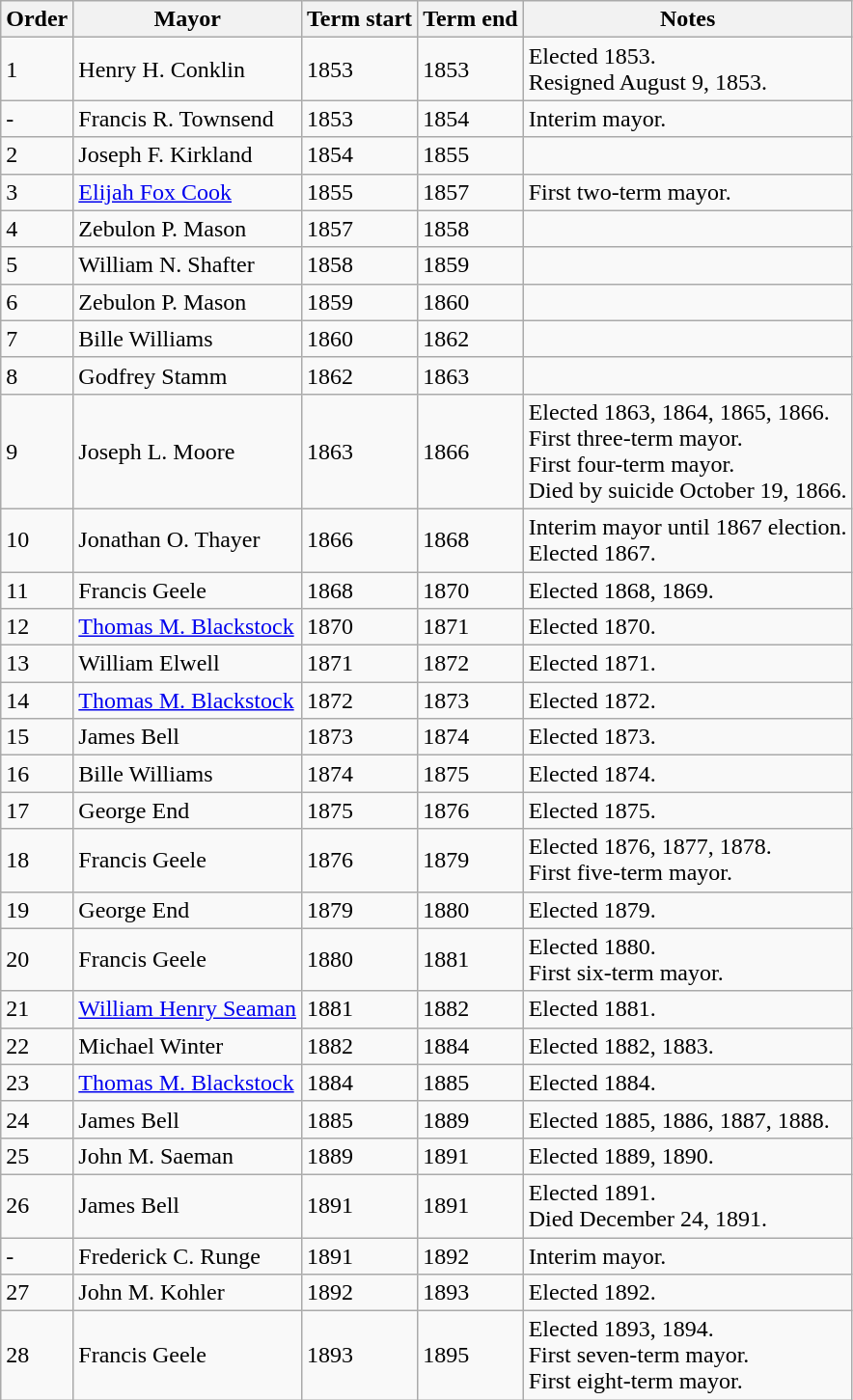<table class="wikitable">
<tr>
<th>Order</th>
<th>Mayor</th>
<th>Term start</th>
<th>Term end</th>
<th>Notes</th>
</tr>
<tr>
<td>1</td>
<td>Henry H. Conklin</td>
<td>1853</td>
<td>1853</td>
<td>Elected 1853.<br>Resigned August 9, 1853.</td>
</tr>
<tr>
<td>-</td>
<td>Francis R. Townsend</td>
<td>1853</td>
<td>1854</td>
<td>Interim mayor.</td>
</tr>
<tr>
<td>2</td>
<td>Joseph F. Kirkland</td>
<td>1854</td>
<td>1855</td>
<td></td>
</tr>
<tr>
<td>3</td>
<td><a href='#'>Elijah Fox Cook</a></td>
<td>1855</td>
<td>1857</td>
<td>First two-term mayor.</td>
</tr>
<tr>
<td>4</td>
<td>Zebulon P. Mason</td>
<td>1857</td>
<td>1858</td>
<td></td>
</tr>
<tr>
<td>5</td>
<td>William N. Shafter</td>
<td>1858</td>
<td>1859</td>
<td></td>
</tr>
<tr>
<td>6</td>
<td>Zebulon P. Mason</td>
<td>1859</td>
<td>1860</td>
<td></td>
</tr>
<tr>
<td>7</td>
<td>Bille Williams</td>
<td>1860</td>
<td>1862</td>
<td></td>
</tr>
<tr>
<td>8</td>
<td>Godfrey Stamm</td>
<td>1862</td>
<td>1863</td>
<td></td>
</tr>
<tr>
<td>9</td>
<td>Joseph L. Moore</td>
<td>1863</td>
<td>1866</td>
<td>Elected 1863, 1864, 1865, 1866.<br>First three-term mayor.<br>First four-term mayor.<br>Died by suicide October 19, 1866.</td>
</tr>
<tr>
<td>10</td>
<td>Jonathan O. Thayer</td>
<td>1866</td>
<td>1868</td>
<td>Interim mayor until 1867 election.<br>Elected 1867.</td>
</tr>
<tr>
<td>11</td>
<td>Francis Geele</td>
<td>1868</td>
<td>1870</td>
<td>Elected 1868, 1869.</td>
</tr>
<tr>
<td>12</td>
<td><a href='#'>Thomas M. Blackstock</a></td>
<td>1870</td>
<td>1871</td>
<td>Elected 1870.</td>
</tr>
<tr>
<td>13</td>
<td>William Elwell</td>
<td>1871</td>
<td>1872</td>
<td>Elected 1871.</td>
</tr>
<tr>
<td>14</td>
<td><a href='#'>Thomas M. Blackstock</a></td>
<td>1872</td>
<td>1873</td>
<td>Elected 1872.</td>
</tr>
<tr>
<td>15</td>
<td>James Bell</td>
<td>1873</td>
<td>1874</td>
<td>Elected 1873.</td>
</tr>
<tr>
<td>16</td>
<td>Bille Williams</td>
<td>1874</td>
<td>1875</td>
<td>Elected 1874.</td>
</tr>
<tr>
<td>17</td>
<td>George End</td>
<td>1875</td>
<td>1876</td>
<td>Elected 1875.</td>
</tr>
<tr>
<td>18</td>
<td>Francis Geele</td>
<td>1876</td>
<td>1879</td>
<td>Elected 1876, 1877, 1878.<br>First five-term mayor.</td>
</tr>
<tr>
<td>19</td>
<td>George End</td>
<td>1879</td>
<td>1880</td>
<td>Elected 1879.</td>
</tr>
<tr>
<td>20</td>
<td>Francis Geele</td>
<td>1880</td>
<td>1881</td>
<td>Elected 1880.<br>First six-term mayor.</td>
</tr>
<tr>
<td>21</td>
<td><a href='#'>William Henry Seaman</a></td>
<td>1881</td>
<td>1882</td>
<td>Elected 1881.</td>
</tr>
<tr>
<td>22</td>
<td>Michael Winter</td>
<td>1882</td>
<td>1884</td>
<td>Elected 1882, 1883.</td>
</tr>
<tr>
<td>23</td>
<td><a href='#'>Thomas M. Blackstock</a></td>
<td>1884</td>
<td>1885</td>
<td>Elected 1884.</td>
</tr>
<tr>
<td>24</td>
<td>James Bell</td>
<td>1885</td>
<td>1889</td>
<td>Elected 1885, 1886, 1887, 1888.</td>
</tr>
<tr>
<td>25</td>
<td>John M. Saeman</td>
<td>1889</td>
<td>1891</td>
<td>Elected 1889, 1890.</td>
</tr>
<tr>
<td>26</td>
<td>James Bell</td>
<td>1891</td>
<td>1891</td>
<td>Elected 1891.<br>Died December 24, 1891.</td>
</tr>
<tr>
<td>-</td>
<td>Frederick C. Runge</td>
<td>1891</td>
<td>1892</td>
<td>Interim mayor.</td>
</tr>
<tr>
<td>27</td>
<td>John M. Kohler</td>
<td>1892</td>
<td>1893</td>
<td>Elected 1892.</td>
</tr>
<tr>
<td>28</td>
<td>Francis Geele</td>
<td>1893</td>
<td>1895</td>
<td>Elected 1893, 1894.<br>First seven-term mayor.<br>First eight-term mayor.</td>
</tr>
</table>
